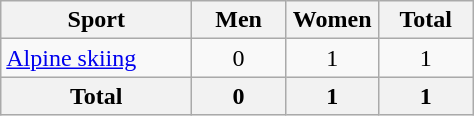<table class="wikitable sortable" style="text-align:center;">
<tr>
<th width=120>Sport</th>
<th width=55>Men</th>
<th width=55>Women</th>
<th width=55>Total</th>
</tr>
<tr>
<td align=left><a href='#'>Alpine skiing</a></td>
<td>0</td>
<td>1</td>
<td>1</td>
</tr>
<tr>
<th>Total</th>
<th>0</th>
<th>1</th>
<th>1</th>
</tr>
</table>
